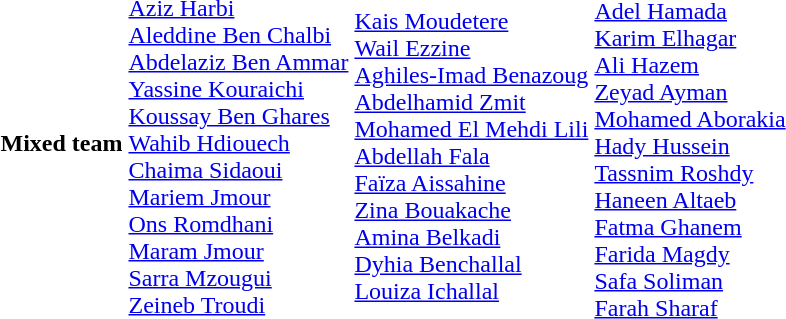<table>
<tr>
<th rowspan=2 style="text-align:left;">Mixed team<br></th>
<td rowspan=2><br><a href='#'>Aziz Harbi</a><br><a href='#'>Aleddine Ben Chalbi</a><br><a href='#'>Abdelaziz Ben Ammar</a><br><a href='#'>Yassine Kouraichi</a><br><a href='#'>Koussay Ben Ghares</a><br><a href='#'>Wahib Hdiouech</a><br><a href='#'>Chaima Sidaoui</a><br><a href='#'>Mariem Jmour</a><br><a href='#'>Ons Romdhani</a><br><a href='#'>Maram Jmour</a><br><a href='#'>Sarra Mzougui</a><br><a href='#'>Zeineb Troudi</a></td>
<td rowspan=2><br><a href='#'>Kais  Moudetere</a><br><a href='#'>Wail Ezzine</a><br><a href='#'>Aghiles-Imad Benazoug</a><br><a href='#'>Abdelhamid Zmit</a><br><a href='#'>Mohamed El Mehdi Lili</a><br><a href='#'>Abdellah Fala</a><br><a href='#'>Faïza Aissahine</a><br><a href='#'>Zina Bouakache</a><br><a href='#'>Amina Belkadi</a><br><a href='#'>Dyhia Benchallal</a><br><a href='#'>Louiza Ichallal</a></td>
<td></td>
</tr>
<tr>
<td><br><a href='#'>Adel  Hamada</a><br><a href='#'>Karim Elhagar</a><br><a href='#'>Ali Hazem</a><br><a href='#'>Zeyad Ayman</a><br><a href='#'>Mohamed Aborakia</a><br><a href='#'>Hady Hussein</a><br><a href='#'>Tassnim Roshdy</a><br><a href='#'>Haneen Altaeb</a><br><a href='#'>Fatma Ghanem</a><br><a href='#'>Farida Magdy</a><br><a href='#'>Safa Soliman</a><br><a href='#'>Farah Sharaf</a></td>
</tr>
</table>
